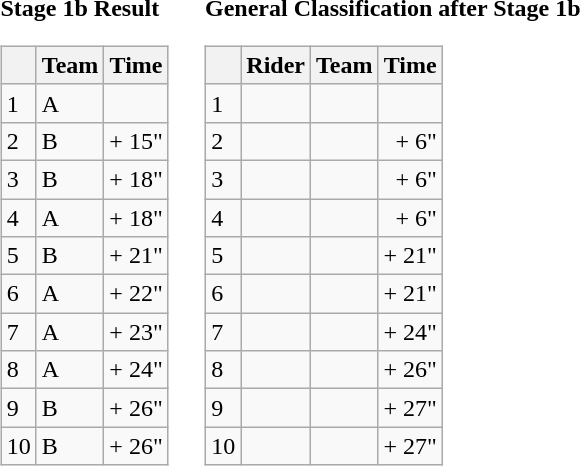<table>
<tr>
<td><strong>Stage 1b Result</strong><br><table class="wikitable">
<tr>
<th></th>
<th>Team</th>
<th>Time</th>
</tr>
<tr>
<td>1</td>
<td> A</td>
<td align="right"></td>
</tr>
<tr>
<td>2</td>
<td> B</td>
<td align="right">+ 15"</td>
</tr>
<tr>
<td>3</td>
<td> B</td>
<td align="right">+ 18"</td>
</tr>
<tr>
<td>4</td>
<td> A</td>
<td align="right">+ 18"</td>
</tr>
<tr>
<td>5</td>
<td> B</td>
<td align="right">+ 21"</td>
</tr>
<tr>
<td>6</td>
<td> A</td>
<td align="right">+ 22"</td>
</tr>
<tr>
<td>7</td>
<td> A</td>
<td align="right">+ 23"</td>
</tr>
<tr>
<td>8</td>
<td> A</td>
<td align="right">+ 24"</td>
</tr>
<tr>
<td>9</td>
<td> B</td>
<td align="right">+ 26"</td>
</tr>
<tr>
<td>10</td>
<td> B</td>
<td align="right">+ 26"</td>
</tr>
</table>
</td>
<td></td>
<td><strong>General Classification after Stage 1b</strong><br><table class="wikitable">
<tr>
<th></th>
<th>Rider</th>
<th>Team</th>
<th>Time</th>
</tr>
<tr>
<td>1</td>
<td>  </td>
<td></td>
<td align="right"></td>
</tr>
<tr>
<td>2</td>
<td></td>
<td></td>
<td align="right">+ 6"</td>
</tr>
<tr>
<td>3</td>
<td></td>
<td></td>
<td align="right">+ 6"</td>
</tr>
<tr>
<td>4</td>
<td></td>
<td></td>
<td align="right">+ 6"</td>
</tr>
<tr>
<td>5</td>
<td></td>
<td></td>
<td align="right">+ 21"</td>
</tr>
<tr>
<td>6</td>
<td></td>
<td></td>
<td align="right">+ 21"</td>
</tr>
<tr>
<td>7</td>
<td></td>
<td></td>
<td align="right">+ 24"</td>
</tr>
<tr>
<td>8</td>
<td></td>
<td></td>
<td align="right">+ 26"</td>
</tr>
<tr>
<td>9</td>
<td></td>
<td></td>
<td align="right">+ 27"</td>
</tr>
<tr>
<td>10</td>
<td></td>
<td></td>
<td align="right">+ 27"</td>
</tr>
</table>
</td>
</tr>
</table>
